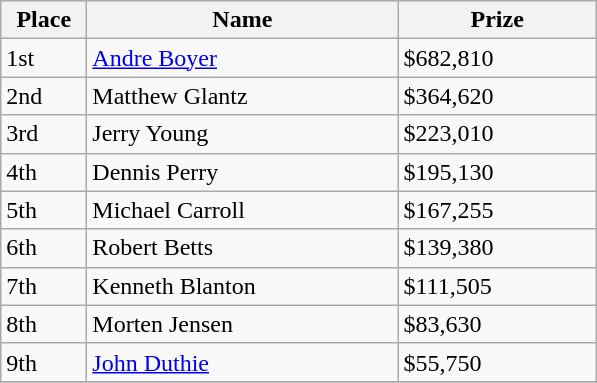<table class="wikitable">
<tr>
<th width="50">Place</th>
<th width="200">Name</th>
<th width="125">Prize</th>
</tr>
<tr>
<td>1st</td>
<td><a href='#'>Andre Boyer</a></td>
<td>$682,810</td>
</tr>
<tr>
<td>2nd</td>
<td>Matthew Glantz</td>
<td>$364,620</td>
</tr>
<tr>
<td>3rd</td>
<td>Jerry Young</td>
<td>$223,010</td>
</tr>
<tr>
<td>4th</td>
<td>Dennis Perry</td>
<td>$195,130</td>
</tr>
<tr>
<td>5th</td>
<td>Michael Carroll</td>
<td>$167,255</td>
</tr>
<tr>
<td>6th</td>
<td>Robert Betts</td>
<td>$139,380</td>
</tr>
<tr>
<td>7th</td>
<td>Kenneth Blanton</td>
<td>$111,505</td>
</tr>
<tr>
<td>8th</td>
<td>Morten Jensen</td>
<td>$83,630</td>
</tr>
<tr>
<td>9th</td>
<td><a href='#'>John Duthie</a></td>
<td>$55,750</td>
</tr>
<tr>
</tr>
</table>
